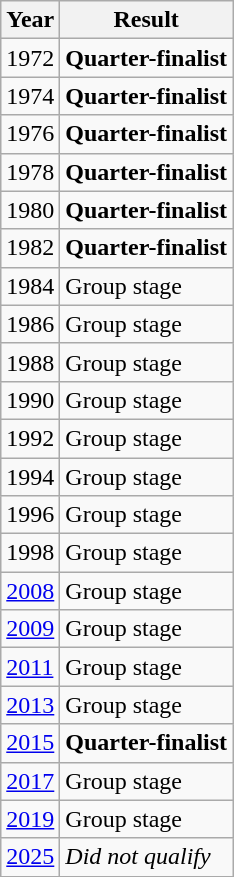<table class="wikitable">
<tr>
<th>Year</th>
<th>Result</th>
</tr>
<tr>
<td> 1972</td>
<td><strong>Quarter-finalist</strong></td>
</tr>
<tr>
<td> 1974</td>
<td><strong>Quarter-finalist</strong></td>
</tr>
<tr>
<td> 1976</td>
<td><strong>Quarter-finalist</strong></td>
</tr>
<tr>
<td> 1978</td>
<td><strong>Quarter-finalist</strong></td>
</tr>
<tr>
<td> 1980</td>
<td><strong>Quarter-finalist</strong></td>
</tr>
<tr>
<td> 1982</td>
<td><strong>Quarter-finalist</strong></td>
</tr>
<tr>
<td> 1984</td>
<td>Group stage</td>
</tr>
<tr>
<td> 1986</td>
<td>Group stage</td>
</tr>
<tr>
<td> 1988</td>
<td>Group stage</td>
</tr>
<tr>
<td> 1990</td>
<td>Group stage</td>
</tr>
<tr>
<td> 1992</td>
<td>Group stage</td>
</tr>
<tr>
<td> 1994</td>
<td>Group stage</td>
</tr>
<tr>
<td> 1996</td>
<td>Group stage</td>
</tr>
<tr>
<td> 1998</td>
<td>Group stage</td>
</tr>
<tr>
<td> <a href='#'>2008</a></td>
<td>Group stage</td>
</tr>
<tr>
<td> <a href='#'>2009</a></td>
<td>Group stage</td>
</tr>
<tr>
<td> <a href='#'>2011</a></td>
<td>Group stage</td>
</tr>
<tr>
<td> <a href='#'>2013</a></td>
<td>Group stage</td>
</tr>
<tr>
<td> <a href='#'>2015</a></td>
<td><strong>Quarter-finalist</strong></td>
</tr>
<tr>
<td> <a href='#'>2017</a></td>
<td>Group stage</td>
</tr>
<tr>
<td> <a href='#'>2019</a></td>
<td>Group stage</td>
</tr>
<tr>
<td> <a href='#'>2025</a></td>
<td><em>Did not qualify</em></td>
</tr>
</table>
